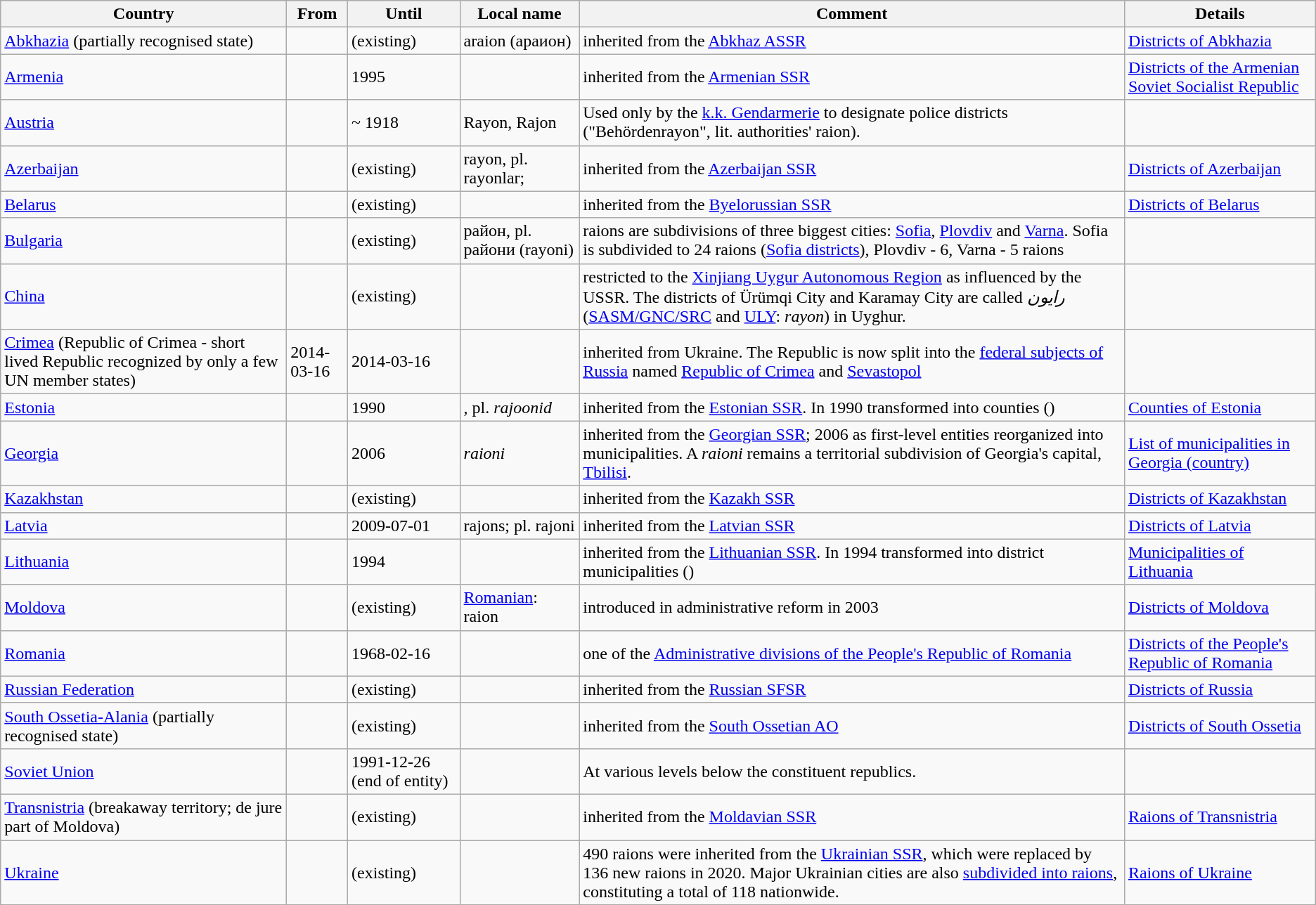<table class="wikitable sortable">
<tr>
<th>Country</th>
<th>From</th>
<th>Until</th>
<th>Local name</th>
<th>Comment</th>
<th>Details</th>
</tr>
<tr>
<td><a href='#'>Abkhazia</a> (partially recognised state)</td>
<td></td>
<td>(existing)</td>
<td>araion (араион)</td>
<td>inherited from the <a href='#'>Abkhaz ASSR</a></td>
<td><a href='#'>Districts of Abkhazia</a></td>
</tr>
<tr>
<td><a href='#'>Armenia</a></td>
<td></td>
<td>1995</td>
<td></td>
<td>inherited from the <a href='#'>Armenian SSR</a></td>
<td><a href='#'>Districts of the Armenian Soviet Socialist Republic</a></td>
</tr>
<tr>
<td><a href='#'>Austria</a></td>
<td></td>
<td>~ 1918</td>
<td>Rayon, Rajon</td>
<td>Used only by the <a href='#'>k.k. Gendarmerie</a> to designate police districts ("Behördenrayon", lit. authorities' raion).</td>
<td></td>
</tr>
<tr>
<td><a href='#'>Azerbaijan</a></td>
<td></td>
<td>(existing)</td>
<td>rayon, pl. rayonlar;</td>
<td>inherited from the <a href='#'>Azerbaijan SSR</a></td>
<td><a href='#'>Districts of Azerbaijan</a></td>
</tr>
<tr>
<td><a href='#'>Belarus</a></td>
<td></td>
<td>(existing)</td>
<td></td>
<td>inherited from the <a href='#'>Byelorussian SSR</a></td>
<td><a href='#'>Districts of Belarus</a></td>
</tr>
<tr>
<td><a href='#'>Bulgaria</a></td>
<td></td>
<td>(existing)</td>
<td>район, pl. райони (rayoni)</td>
<td>raions are subdivisions of three biggest cities: <a href='#'>Sofia</a>, <a href='#'>Plovdiv</a> and <a href='#'>Varna</a>. Sofia is subdivided to 24 raions (<a href='#'>Sofia districts</a>), Plovdiv - 6, Varna - 5 raions</td>
<td></td>
</tr>
<tr>
<td><a href='#'>China</a></td>
<td></td>
<td>(existing)</td>
<td></td>
<td>restricted to the <a href='#'>Xinjiang Uygur Autonomous Region</a> as influenced by the USSR. The districts of Ürümqi City and Karamay City are called <em>رايون</em> (<a href='#'>SASM/GNC/SRC</a> and <a href='#'>ULY</a>: <em>rayon</em>) in Uyghur.</td>
<td></td>
</tr>
<tr>
<td><a href='#'>Crimea</a> (Republic of Crimea - short lived Republic recognized by only a few UN member states)</td>
<td>2014-03-16</td>
<td>2014-03-16</td>
<td></td>
<td>inherited from Ukraine. The Republic is now split into the <a href='#'>federal subjects of Russia</a> named <a href='#'>Republic of Crimea</a> and <a href='#'>Sevastopol</a></td>
<td></td>
</tr>
<tr>
<td><a href='#'>Estonia</a></td>
<td></td>
<td>1990</td>
<td>, pl. <em>rajoonid</em></td>
<td>inherited from the <a href='#'>Estonian SSR</a>. In 1990 transformed into counties ()</td>
<td><a href='#'>Counties of Estonia</a></td>
</tr>
<tr>
<td><a href='#'>Georgia</a></td>
<td></td>
<td>2006</td>
<td> <em>raioni</em></td>
<td>inherited from the <a href='#'>Georgian SSR</a>; 2006 as first-level entities reorganized into municipalities. A <em>raioni</em> remains a territorial subdivision of Georgia's capital, <a href='#'>Tbilisi</a>.</td>
<td><a href='#'>List of municipalities in Georgia (country)</a></td>
</tr>
<tr>
<td><a href='#'>Kazakhstan</a></td>
<td></td>
<td>(existing)</td>
<td></td>
<td>inherited from the <a href='#'>Kazakh SSR</a></td>
<td><a href='#'>Districts of Kazakhstan</a></td>
</tr>
<tr>
<td><a href='#'>Latvia</a></td>
<td></td>
<td>2009-07-01</td>
<td>rajons; pl. rajoni</td>
<td>inherited from the <a href='#'>Latvian SSR</a></td>
<td><a href='#'>Districts of Latvia</a></td>
</tr>
<tr>
<td><a href='#'>Lithuania</a></td>
<td></td>
<td>1994</td>
<td></td>
<td>inherited from the <a href='#'>Lithuanian SSR</a>. In 1994 transformed into district municipalities ()</td>
<td><a href='#'>Municipalities of Lithuania</a></td>
</tr>
<tr>
<td><a href='#'>Moldova</a></td>
<td></td>
<td>(existing)</td>
<td><a href='#'>Romanian</a>: raion</td>
<td>introduced in administrative reform in 2003</td>
<td><a href='#'>Districts of Moldova</a></td>
</tr>
<tr>
<td><a href='#'>Romania</a></td>
<td></td>
<td>1968-02-16</td>
<td></td>
<td>one of the <a href='#'>Administrative divisions of the People's Republic of Romania</a></td>
<td><a href='#'>Districts of the People's Republic of Romania</a></td>
</tr>
<tr>
<td><a href='#'>Russian Federation</a></td>
<td></td>
<td>(existing)</td>
<td></td>
<td>inherited from the <a href='#'>Russian SFSR</a></td>
<td><a href='#'>Districts of Russia</a></td>
</tr>
<tr>
<td><a href='#'>South Ossetia-Alania</a> (partially recognised state)</td>
<td></td>
<td>(existing)</td>
<td></td>
<td>inherited from the <a href='#'>South Ossetian AO</a></td>
<td><a href='#'>Districts of South Ossetia</a></td>
</tr>
<tr>
<td><a href='#'>Soviet Union</a></td>
<td></td>
<td>1991-12-26 (end of entity)</td>
<td></td>
<td>At various levels below the constituent republics.</td>
<td></td>
</tr>
<tr>
<td><a href='#'>Transnistria</a> (breakaway territory; de jure part of Moldova)</td>
<td></td>
<td>(existing)</td>
<td></td>
<td>inherited from the <a href='#'>Moldavian SSR</a></td>
<td><a href='#'>Raions of Transnistria</a></td>
</tr>
<tr>
<td><a href='#'>Ukraine</a></td>
<td></td>
<td>(existing)</td>
<td></td>
<td>490 raions were inherited from the <a href='#'>Ukrainian SSR</a>, which were replaced by 136 new raions in 2020. Major Ukrainian cities are also <a href='#'>subdivided into raions</a>, constituting a total of 118 nationwide.</td>
<td><a href='#'>Raions of Ukraine</a></td>
</tr>
</table>
